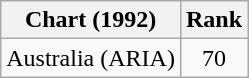<table class="wikitable sortable">
<tr>
<th align="left">Chart (1992)</th>
<th style="text-align:center;">Rank</th>
</tr>
<tr>
<td>Australia (ARIA)</td>
<td style="text-align:center;">70</td>
</tr>
</table>
